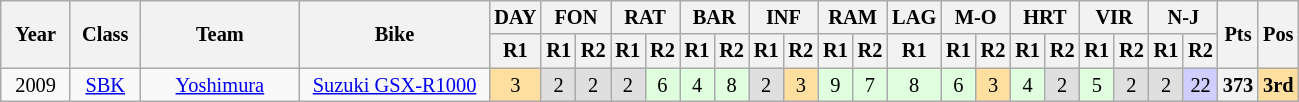<table class="wikitable" style="font-size: 85%; text-align: center">
<tr valign="top">
<th valign="middle" rowspan=2 style="width: 40px;">Year</th>
<th valign="middle" rowspan=2 style="width: 40px;">Class</th>
<th valign="middle" rowspan=2 style="width: 100px;">Team</th>
<th valign="middle" rowspan=2 style="width: 120px;">Bike</th>
<th>DAY<br></th>
<th colspan=2>FON<br></th>
<th colspan=2>RAT<br></th>
<th colspan=2>BAR<br></th>
<th colspan=2>INF<br></th>
<th colspan=2>RAM<br></th>
<th>LAG<br></th>
<th colspan=2>M-O<br></th>
<th colspan=2>HRT<br></th>
<th colspan=2>VIR<br></th>
<th colspan=2>N-J<br></th>
<th valign="middle" rowspan=2>Pts</th>
<th valign="middle" rowspan=2>Pos</th>
</tr>
<tr>
<th>R1</th>
<th>R1</th>
<th>R2</th>
<th>R1</th>
<th>R2</th>
<th>R1</th>
<th>R2</th>
<th>R1</th>
<th>R2</th>
<th>R1</th>
<th>R2</th>
<th>R1</th>
<th>R1</th>
<th>R2</th>
<th>R1</th>
<th>R2</th>
<th>R1</th>
<th>R2</th>
<th>R1</th>
<th>R2</th>
</tr>
<tr>
<td>2009</td>
<td><a href='#'>SBK</a></td>
<td><a href='#'>Yoshimura</a></td>
<td><a href='#'>Suzuki GSX-R1000</a></td>
<td style="background:#ffdf9f;">3</td>
<td style="background:#dfdfdf;">2</td>
<td style="background:#dfdfdf;">2</td>
<td style="background:#dfdfdf;">2</td>
<td style="background:#dfffdf;">6</td>
<td style="background:#dfffdf;">4</td>
<td style="background:#dfffdf;">8</td>
<td style="background:#dfdfdf;">2</td>
<td style="background:#ffdf9f;">3</td>
<td style="background:#dfffdf;">9</td>
<td style="background:#dfffdf;">7</td>
<td style="background:#dfffdf;">8</td>
<td style="background:#dfffdf;">6</td>
<td style="background:#ffdf9f;">3</td>
<td style="background:#dfffdf;">4</td>
<td style="background:#dfdfdf;">2</td>
<td style="background:#dfffdf;">5</td>
<td style="background:#dfdfdf;">2</td>
<td style="background:#dfdfdf;">2</td>
<td style="background:#cfcfff;">22</td>
<th>373</th>
<td style="background:#ffdf9f;"><strong>3rd</strong></td>
</tr>
</table>
